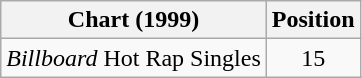<table class="wikitable sortable">
<tr>
<th>Chart (1999)</th>
<th>Position</th>
</tr>
<tr>
<td><em>Billboard</em> Hot Rap Singles</td>
<td align="center">15</td>
</tr>
</table>
